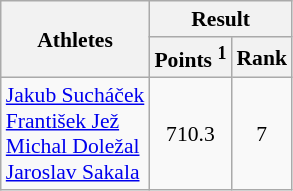<table class="wikitable" border="1" style="font-size:90%">
<tr>
<th rowspan=2>Athletes</th>
<th colspan=2>Result</th>
</tr>
<tr>
<th>Points <sup>1</sup></th>
<th>Rank</th>
</tr>
<tr>
<td><a href='#'>Jakub Sucháček</a><br><a href='#'>František Jež</a><br><a href='#'>Michal Doležal</a><br><a href='#'>Jaroslav Sakala</a></td>
<td align=center>710.3</td>
<td align=center>7</td>
</tr>
</table>
